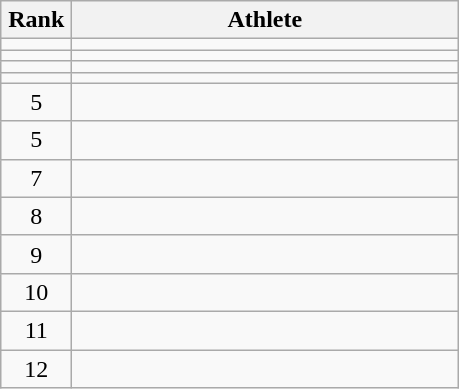<table class="wikitable" style="text-align: center;">
<tr>
<th width=40>Rank</th>
<th width=250>Athlete</th>
</tr>
<tr>
<td></td>
<td align="left"></td>
</tr>
<tr>
<td></td>
<td align="left"></td>
</tr>
<tr>
<td></td>
<td align="left"></td>
</tr>
<tr>
<td></td>
<td align="left"></td>
</tr>
<tr>
<td>5</td>
<td align="left"></td>
</tr>
<tr>
<td>5</td>
<td align="left"></td>
</tr>
<tr>
<td>7</td>
<td align="left"></td>
</tr>
<tr>
<td>8</td>
<td align="left"></td>
</tr>
<tr>
<td>9</td>
<td align="left"></td>
</tr>
<tr>
<td>10</td>
<td align="left"></td>
</tr>
<tr>
<td>11</td>
<td align="left"></td>
</tr>
<tr>
<td>12</td>
<td align="left"></td>
</tr>
</table>
